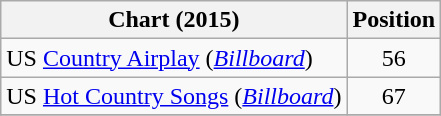<table class="wikitable sortable">
<tr>
<th scope="col">Chart (2015)</th>
<th scope="col">Position</th>
</tr>
<tr>
<td>US <a href='#'>Country Airplay</a> (<em><a href='#'>Billboard</a></em>)</td>
<td align="center">56</td>
</tr>
<tr>
<td>US <a href='#'>Hot Country Songs</a> (<em><a href='#'>Billboard</a></em>)</td>
<td align="center">67</td>
</tr>
<tr>
</tr>
</table>
